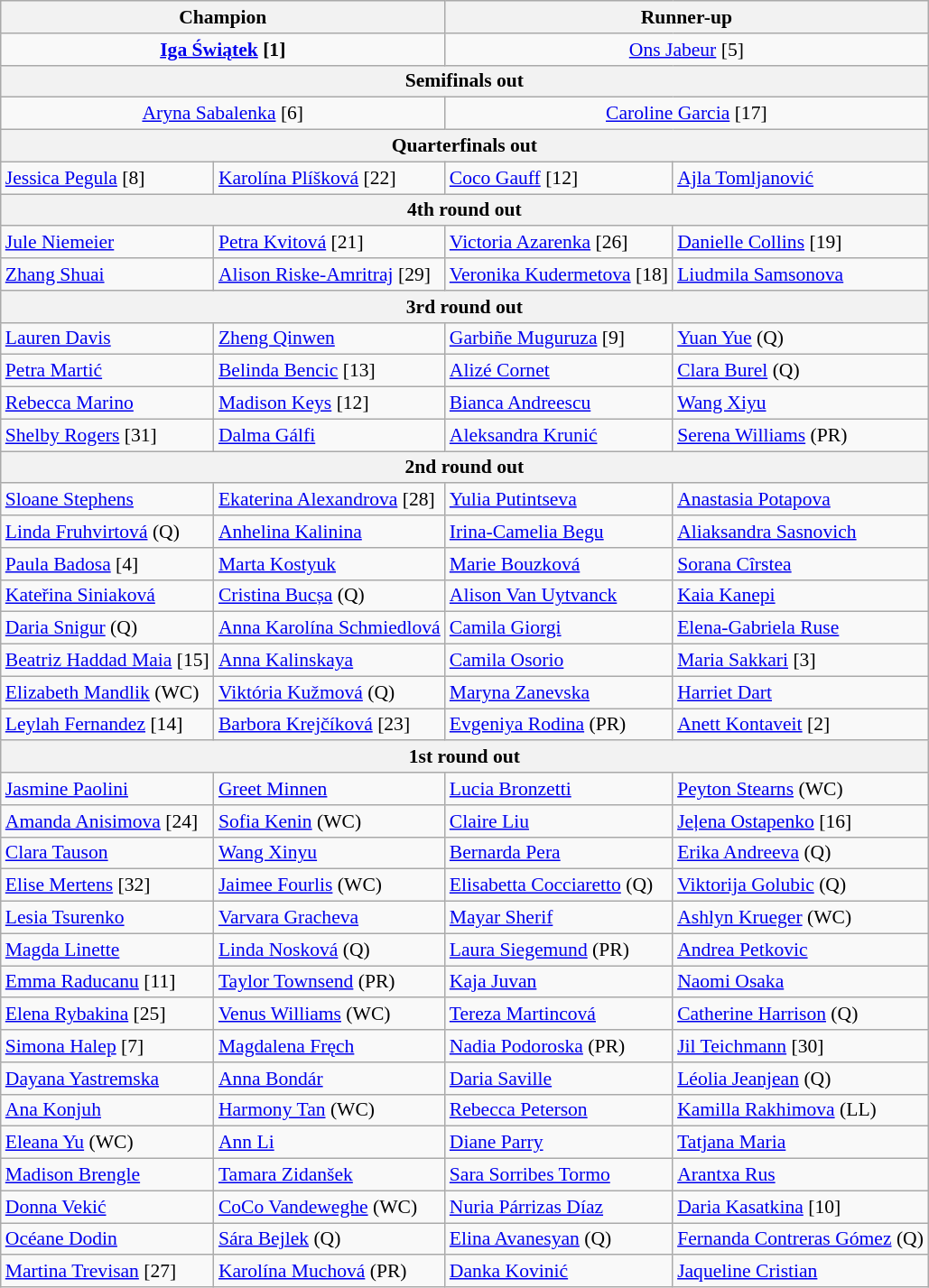<table class="wikitable collapsible collapsed" style="font-size:90%">
<tr>
<th colspan=2>Champion</th>
<th colspan=2>Runner-up</th>
</tr>
<tr style="text-align:center;">
<td colspan=2> <strong><a href='#'>Iga Świątek</a> [1]</strong></td>
<td colspan=2> <a href='#'>Ons Jabeur</a> [5]</td>
</tr>
<tr>
<th colspan=4>Semifinals out</th>
</tr>
<tr style="text-align:center;">
<td colspan=2> <a href='#'>Aryna Sabalenka</a> [6]</td>
<td colspan=2> <a href='#'>Caroline Garcia</a> [17]</td>
</tr>
<tr>
<th colspan=4>Quarterfinals out</th>
</tr>
<tr>
<td> <a href='#'>Jessica Pegula</a> [8]</td>
<td> <a href='#'>Karolína Plíšková</a> [22]</td>
<td> <a href='#'>Coco Gauff</a> [12]</td>
<td> <a href='#'>Ajla Tomljanović</a></td>
</tr>
<tr>
<th colspan=4>4th round out</th>
</tr>
<tr>
<td> <a href='#'>Jule Niemeier</a></td>
<td> <a href='#'>Petra Kvitová</a> [21]</td>
<td> <a href='#'>Victoria Azarenka</a> [26]</td>
<td> <a href='#'>Danielle Collins</a> [19]</td>
</tr>
<tr>
<td> <a href='#'>Zhang Shuai</a></td>
<td> <a href='#'>Alison Riske-Amritraj</a> [29]</td>
<td> <a href='#'>Veronika Kudermetova</a> [18]</td>
<td> <a href='#'>Liudmila Samsonova</a></td>
</tr>
<tr>
<th colspan=4>3rd round out</th>
</tr>
<tr>
<td> <a href='#'>Lauren Davis</a></td>
<td> <a href='#'>Zheng Qinwen</a></td>
<td> <a href='#'>Garbiñe Muguruza</a> [9]</td>
<td> <a href='#'>Yuan Yue</a> (Q)</td>
</tr>
<tr>
<td> <a href='#'>Petra Martić</a></td>
<td> <a href='#'>Belinda Bencic</a> [13]</td>
<td> <a href='#'>Alizé Cornet</a></td>
<td> <a href='#'>Clara Burel</a> (Q)</td>
</tr>
<tr>
<td> <a href='#'>Rebecca Marino</a></td>
<td> <a href='#'>Madison Keys</a> [12]</td>
<td> <a href='#'>Bianca Andreescu</a></td>
<td> <a href='#'>Wang Xiyu</a></td>
</tr>
<tr>
<td> <a href='#'>Shelby Rogers</a> [31]</td>
<td> <a href='#'>Dalma Gálfi</a></td>
<td> <a href='#'>Aleksandra Krunić</a></td>
<td> <a href='#'>Serena Williams</a> (PR)</td>
</tr>
<tr>
<th colspan=4>2nd round out</th>
</tr>
<tr>
<td> <a href='#'>Sloane Stephens</a></td>
<td> <a href='#'>Ekaterina Alexandrova</a> [28]</td>
<td> <a href='#'>Yulia Putintseva</a></td>
<td> <a href='#'>Anastasia Potapova</a></td>
</tr>
<tr>
<td> <a href='#'>Linda Fruhvirtová</a> (Q)</td>
<td> <a href='#'>Anhelina Kalinina</a></td>
<td> <a href='#'>Irina-Camelia Begu</a></td>
<td> <a href='#'>Aliaksandra Sasnovich</a></td>
</tr>
<tr>
<td> <a href='#'>Paula Badosa</a> [4]</td>
<td> <a href='#'>Marta Kostyuk</a></td>
<td> <a href='#'>Marie Bouzková</a></td>
<td> <a href='#'>Sorana Cîrstea</a></td>
</tr>
<tr>
<td> <a href='#'>Kateřina Siniaková</a></td>
<td> <a href='#'>Cristina Bucșa</a> (Q)</td>
<td> <a href='#'>Alison Van Uytvanck</a></td>
<td> <a href='#'>Kaia Kanepi</a></td>
</tr>
<tr>
<td> <a href='#'>Daria Snigur</a> (Q)</td>
<td> <a href='#'>Anna Karolína Schmiedlová</a></td>
<td> <a href='#'>Camila Giorgi</a></td>
<td> <a href='#'>Elena-Gabriela Ruse</a></td>
</tr>
<tr>
<td> <a href='#'>Beatriz Haddad Maia</a> [15]</td>
<td> <a href='#'>Anna Kalinskaya</a></td>
<td> <a href='#'>Camila Osorio</a></td>
<td> <a href='#'>Maria Sakkari</a> [3]</td>
</tr>
<tr>
<td> <a href='#'>Elizabeth Mandlik</a> (WC)</td>
<td> <a href='#'>Viktória Kužmová</a> (Q)</td>
<td> <a href='#'>Maryna Zanevska</a></td>
<td> <a href='#'>Harriet Dart</a></td>
</tr>
<tr>
<td> <a href='#'>Leylah Fernandez</a> [14]</td>
<td> <a href='#'>Barbora Krejčíková</a> [23]</td>
<td> <a href='#'>Evgeniya Rodina</a> (PR)</td>
<td> <a href='#'>Anett Kontaveit</a> [2]</td>
</tr>
<tr>
<th colspan=4>1st round out</th>
</tr>
<tr>
<td> <a href='#'>Jasmine Paolini</a></td>
<td> <a href='#'>Greet Minnen</a></td>
<td> <a href='#'>Lucia Bronzetti</a></td>
<td> <a href='#'>Peyton Stearns</a> (WC)</td>
</tr>
<tr>
<td> <a href='#'>Amanda Anisimova</a> [24]</td>
<td> <a href='#'>Sofia Kenin</a> (WC)</td>
<td> <a href='#'>Claire Liu</a></td>
<td> <a href='#'>Jeļena Ostapenko</a> [16]</td>
</tr>
<tr>
<td> <a href='#'>Clara Tauson</a></td>
<td> <a href='#'>Wang Xinyu</a></td>
<td> <a href='#'>Bernarda Pera</a></td>
<td> <a href='#'>Erika Andreeva</a> (Q)</td>
</tr>
<tr>
<td> <a href='#'>Elise Mertens</a> [32]</td>
<td> <a href='#'>Jaimee Fourlis</a> (WC)</td>
<td> <a href='#'>Elisabetta Cocciaretto</a> (Q)</td>
<td> <a href='#'>Viktorija Golubic</a> (Q)</td>
</tr>
<tr>
<td> <a href='#'>Lesia Tsurenko</a></td>
<td> <a href='#'>Varvara Gracheva</a></td>
<td> <a href='#'>Mayar Sherif</a></td>
<td> <a href='#'>Ashlyn Krueger</a> (WC)</td>
</tr>
<tr>
<td> <a href='#'>Magda Linette</a></td>
<td> <a href='#'>Linda Nosková</a> (Q)</td>
<td> <a href='#'>Laura Siegemund</a> (PR)</td>
<td> <a href='#'>Andrea Petkovic</a></td>
</tr>
<tr>
<td> <a href='#'>Emma Raducanu</a> [11]</td>
<td> <a href='#'>Taylor Townsend</a> (PR)</td>
<td> <a href='#'>Kaja Juvan</a></td>
<td> <a href='#'>Naomi Osaka</a></td>
</tr>
<tr>
<td> <a href='#'>Elena Rybakina</a> [25]</td>
<td> <a href='#'>Venus Williams</a> (WC)</td>
<td> <a href='#'>Tereza Martincová</a></td>
<td> <a href='#'>Catherine Harrison</a> (Q)</td>
</tr>
<tr>
<td> <a href='#'>Simona Halep</a> [7]</td>
<td> <a href='#'>Magdalena Fręch</a></td>
<td> <a href='#'>Nadia Podoroska</a> (PR)</td>
<td> <a href='#'>Jil Teichmann</a> [30]</td>
</tr>
<tr>
<td> <a href='#'>Dayana Yastremska</a></td>
<td> <a href='#'>Anna Bondár</a></td>
<td> <a href='#'>Daria Saville</a></td>
<td> <a href='#'>Léolia Jeanjean</a> (Q)</td>
</tr>
<tr>
<td> <a href='#'>Ana Konjuh</a></td>
<td> <a href='#'>Harmony Tan</a> (WC)</td>
<td> <a href='#'>Rebecca Peterson</a></td>
<td> <a href='#'>Kamilla Rakhimova</a> (LL)</td>
</tr>
<tr>
<td> <a href='#'>Eleana Yu</a> (WC)</td>
<td> <a href='#'>Ann Li</a></td>
<td> <a href='#'>Diane Parry</a></td>
<td> <a href='#'>Tatjana Maria</a></td>
</tr>
<tr>
<td> <a href='#'>Madison Brengle</a></td>
<td> <a href='#'>Tamara Zidanšek</a></td>
<td> <a href='#'>Sara Sorribes Tormo</a></td>
<td> <a href='#'>Arantxa Rus</a></td>
</tr>
<tr>
<td> <a href='#'>Donna Vekić</a></td>
<td> <a href='#'>CoCo Vandeweghe</a> (WC)</td>
<td> <a href='#'>Nuria Párrizas Díaz</a></td>
<td> <a href='#'>Daria Kasatkina</a> [10]</td>
</tr>
<tr>
<td> <a href='#'>Océane Dodin</a></td>
<td> <a href='#'>Sára Bejlek</a> (Q)</td>
<td> <a href='#'>Elina Avanesyan</a> (Q)</td>
<td> <a href='#'>Fernanda Contreras Gómez</a> (Q)</td>
</tr>
<tr>
<td> <a href='#'>Martina Trevisan</a> [27]</td>
<td> <a href='#'>Karolína Muchová</a> (PR)</td>
<td> <a href='#'>Danka Kovinić</a></td>
<td> <a href='#'>Jaqueline Cristian</a></td>
</tr>
</table>
